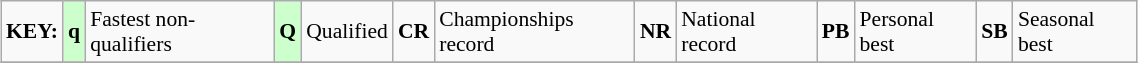<table class="wikitable" style="margin:0.5em auto; font-size:90%;position:relative;" width=60%>
<tr>
<td><strong>KEY:</strong></td>
<td bgcolor=ccffcc align=center><strong>q</strong></td>
<td>Fastest non-qualifiers</td>
<td bgcolor=ccffcc align=center><strong>Q</strong></td>
<td>Qualified</td>
<td align=center><strong>CR</strong></td>
<td>Championships record</td>
<td align=center><strong>NR</strong></td>
<td>National record</td>
<td align=center><strong>PB</strong></td>
<td>Personal best</td>
<td align=center><strong>SB</strong></td>
<td>Seasonal best</td>
</tr>
<tr>
</tr>
</table>
